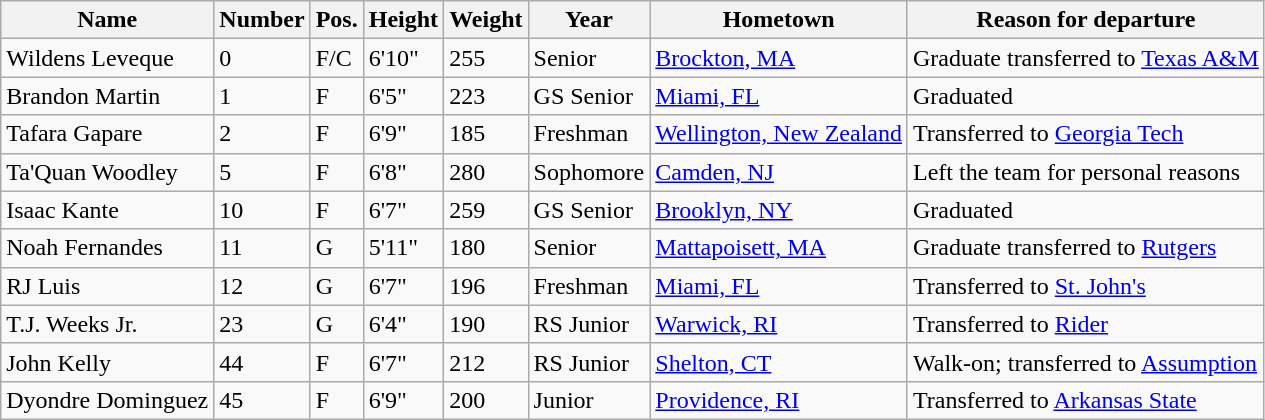<table class="wikitable sortable" border="1">
<tr>
<th>Name</th>
<th>Number</th>
<th>Pos.</th>
<th>Height</th>
<th>Weight</th>
<th>Year</th>
<th>Hometown</th>
<th class="unsortable">Reason for departure</th>
</tr>
<tr>
<td>Wildens Leveque</td>
<td>0</td>
<td>F/C</td>
<td>6'10"</td>
<td>255</td>
<td>Senior</td>
<td><a href='#'>Brockton, MA</a></td>
<td>Graduate transferred to <a href='#'>Texas A&M</a></td>
</tr>
<tr>
<td>Brandon Martin</td>
<td>1</td>
<td>F</td>
<td>6'5"</td>
<td>223</td>
<td>GS Senior</td>
<td><a href='#'>Miami, FL</a></td>
<td>Graduated</td>
</tr>
<tr>
<td>Tafara Gapare</td>
<td>2</td>
<td>F</td>
<td>6'9"</td>
<td>185</td>
<td>Freshman</td>
<td><a href='#'>Wellington, New Zealand</a></td>
<td>Transferred to <a href='#'>Georgia Tech</a></td>
</tr>
<tr>
<td>Ta'Quan Woodley</td>
<td>5</td>
<td>F</td>
<td>6'8"</td>
<td>280</td>
<td>Sophomore</td>
<td><a href='#'>Camden, NJ</a></td>
<td>Left the team for personal reasons</td>
</tr>
<tr>
<td>Isaac Kante</td>
<td>10</td>
<td>F</td>
<td>6'7"</td>
<td>259</td>
<td>GS Senior</td>
<td><a href='#'>Brooklyn, NY</a></td>
<td>Graduated</td>
</tr>
<tr>
<td>Noah Fernandes</td>
<td>11</td>
<td>G</td>
<td>5'11"</td>
<td>180</td>
<td>Senior</td>
<td><a href='#'>Mattapoisett, MA</a></td>
<td>Graduate transferred to <a href='#'>Rutgers</a></td>
</tr>
<tr>
<td>RJ Luis</td>
<td>12</td>
<td>G</td>
<td>6'7"</td>
<td>196</td>
<td>Freshman</td>
<td><a href='#'>Miami, FL</a></td>
<td>Transferred to <a href='#'>St. John's</a></td>
</tr>
<tr>
<td>T.J. Weeks Jr.</td>
<td>23</td>
<td>G</td>
<td>6'4"</td>
<td>190</td>
<td>RS Junior</td>
<td><a href='#'>Warwick, RI</a></td>
<td>Transferred to <a href='#'>Rider</a></td>
</tr>
<tr>
<td>John Kelly</td>
<td>44</td>
<td>F</td>
<td>6'7"</td>
<td>212</td>
<td>RS Junior</td>
<td><a href='#'>Shelton, CT</a></td>
<td>Walk-on; transferred to <a href='#'>Assumption</a></td>
</tr>
<tr>
<td>Dyondre Dominguez</td>
<td>45</td>
<td>F</td>
<td>6'9"</td>
<td>200</td>
<td>Junior</td>
<td><a href='#'>Providence, RI</a></td>
<td>Transferred to <a href='#'>Arkansas State</a></td>
</tr>
</table>
